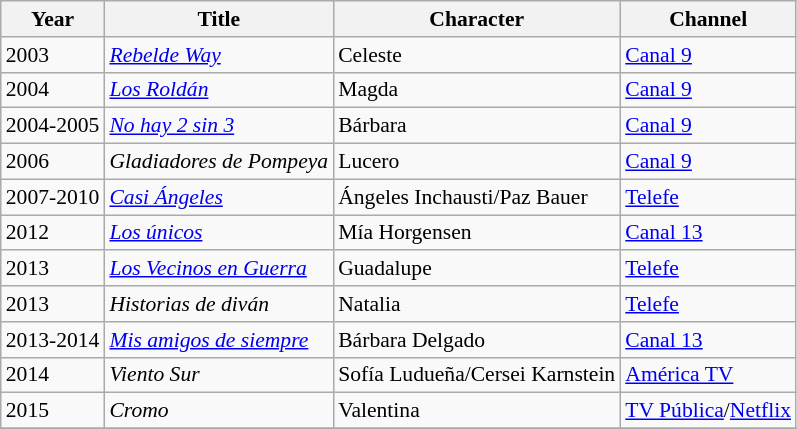<table class="wikitable" style="font-size: 90%;">
<tr>
<th>Year</th>
<th>Title</th>
<th>Character</th>
<th>Channel</th>
</tr>
<tr>
<td>2003</td>
<td><em><a href='#'>Rebelde Way</a></em></td>
<td>Celeste</td>
<td><a href='#'>Canal 9</a></td>
</tr>
<tr>
<td>2004</td>
<td><em><a href='#'>Los Roldán</a></em></td>
<td>Magda</td>
<td><a href='#'>Canal 9</a></td>
</tr>
<tr>
<td>2004-2005</td>
<td><em><a href='#'>No hay 2 sin 3</a></em></td>
<td>Bárbara</td>
<td><a href='#'>Canal 9</a></td>
</tr>
<tr>
<td>2006</td>
<td><em>Gladiadores de Pompeya</em></td>
<td>Lucero</td>
<td><a href='#'>Canal 9</a></td>
</tr>
<tr>
<td>2007-2010</td>
<td><em><a href='#'>Casi Ángeles</a></em></td>
<td>Ángeles Inchausti/Paz Bauer</td>
<td><a href='#'>Telefe</a></td>
</tr>
<tr>
<td>2012</td>
<td><em><a href='#'>Los únicos</a></em></td>
<td>Mía Horgensen</td>
<td><a href='#'>Canal 13</a></td>
</tr>
<tr>
<td>2013</td>
<td><em><a href='#'>Los Vecinos en Guerra</a></em></td>
<td>Guadalupe</td>
<td><a href='#'>Telefe</a></td>
</tr>
<tr>
<td>2013</td>
<td><em>Historias de diván</em></td>
<td>Natalia</td>
<td><a href='#'>Telefe</a></td>
</tr>
<tr>
<td>2013-2014</td>
<td><em><a href='#'>Mis amigos de siempre</a></em></td>
<td>Bárbara Delgado</td>
<td><a href='#'>Canal 13</a></td>
</tr>
<tr>
<td>2014</td>
<td><em>Viento Sur</em></td>
<td>Sofía Ludueña/Cersei Karnstein</td>
<td><a href='#'>América TV</a></td>
</tr>
<tr>
<td>2015</td>
<td><em>Cromo</em></td>
<td>Valentina</td>
<td><a href='#'>TV Pública</a>/<a href='#'>Netflix</a></td>
</tr>
<tr>
</tr>
</table>
